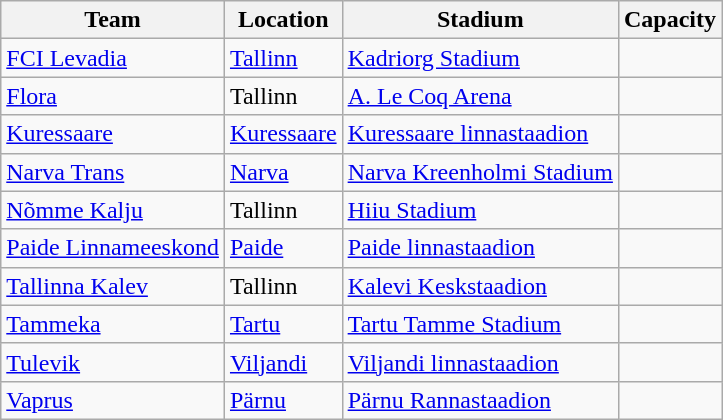<table class="wikitable sortable">
<tr>
<th>Team</th>
<th>Location</th>
<th>Stadium</th>
<th>Capacity</th>
</tr>
<tr>
<td><a href='#'>FCI Levadia</a></td>
<td><a href='#'>Tallinn</a></td>
<td><a href='#'>Kadriorg Stadium</a></td>
<td align=center></td>
</tr>
<tr>
<td><a href='#'>Flora</a></td>
<td>Tallinn</td>
<td><a href='#'>A. Le Coq Arena</a></td>
<td align=center></td>
</tr>
<tr>
<td><a href='#'>Kuressaare</a></td>
<td><a href='#'>Kuressaare</a></td>
<td><a href='#'>Kuressaare linnastaadion</a></td>
<td align=center></td>
</tr>
<tr>
<td><a href='#'>Narva Trans</a></td>
<td><a href='#'>Narva</a></td>
<td><a href='#'>Narva Kreenholmi Stadium</a></td>
<td align=center></td>
</tr>
<tr>
<td><a href='#'>Nõmme Kalju</a></td>
<td>Tallinn</td>
<td><a href='#'>Hiiu Stadium</a></td>
<td align=center></td>
</tr>
<tr>
<td><a href='#'>Paide Linnameeskond</a></td>
<td><a href='#'>Paide</a></td>
<td><a href='#'>Paide linnastaadion</a></td>
<td align=center></td>
</tr>
<tr>
<td><a href='#'>Tallinna Kalev</a></td>
<td>Tallinn</td>
<td><a href='#'>Kalevi Keskstaadion</a></td>
<td align=center></td>
</tr>
<tr>
<td><a href='#'>Tammeka</a></td>
<td><a href='#'>Tartu</a></td>
<td><a href='#'>Tartu Tamme Stadium</a></td>
<td align=center></td>
</tr>
<tr>
<td><a href='#'>Tulevik</a></td>
<td><a href='#'>Viljandi</a></td>
<td><a href='#'>Viljandi linnastaadion</a></td>
<td align=center></td>
</tr>
<tr>
<td><a href='#'>Vaprus</a></td>
<td><a href='#'>Pärnu</a></td>
<td><a href='#'>Pärnu Rannastaadion</a></td>
<td align=center></td>
</tr>
</table>
